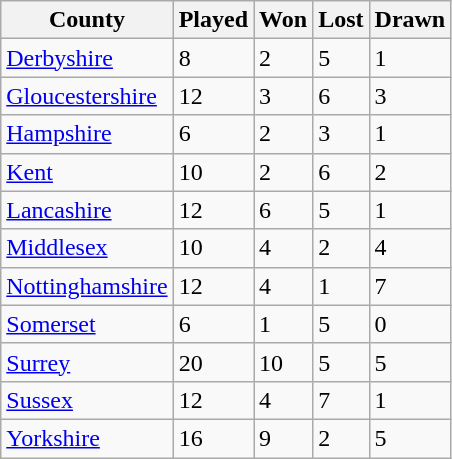<table class="wikitable sortable">
<tr>
<th>County</th>
<th>Played</th>
<th>Won</th>
<th>Lost</th>
<th>Drawn</th>
</tr>
<tr>
<td><a href='#'>Derbyshire</a></td>
<td>8</td>
<td>2</td>
<td>5</td>
<td>1</td>
</tr>
<tr>
<td><a href='#'>Gloucestershire</a></td>
<td>12</td>
<td>3</td>
<td>6</td>
<td>3</td>
</tr>
<tr>
<td><a href='#'>Hampshire</a></td>
<td>6</td>
<td>2</td>
<td>3</td>
<td>1</td>
</tr>
<tr>
<td><a href='#'>Kent</a></td>
<td>10</td>
<td>2</td>
<td>6</td>
<td>2</td>
</tr>
<tr>
<td><a href='#'>Lancashire</a></td>
<td>12</td>
<td>6</td>
<td>5</td>
<td>1</td>
</tr>
<tr>
<td><a href='#'>Middlesex</a></td>
<td>10</td>
<td>4</td>
<td>2</td>
<td>4</td>
</tr>
<tr>
<td><a href='#'>Nottinghamshire</a></td>
<td>12</td>
<td>4</td>
<td>1</td>
<td>7</td>
</tr>
<tr>
<td><a href='#'>Somerset</a></td>
<td>6</td>
<td>1</td>
<td>5</td>
<td>0</td>
</tr>
<tr>
<td><a href='#'>Surrey</a></td>
<td>20</td>
<td>10</td>
<td>5</td>
<td>5</td>
</tr>
<tr>
<td><a href='#'>Sussex</a></td>
<td>12</td>
<td>4</td>
<td>7</td>
<td>1</td>
</tr>
<tr>
<td><a href='#'>Yorkshire</a></td>
<td>16</td>
<td>9</td>
<td>2</td>
<td>5</td>
</tr>
</table>
